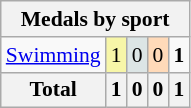<table class="wikitable" style="font-size:90%; text-align:center;">
<tr>
<th colspan="5">Medals by sport</th>
</tr>
<tr>
<td align="left"><a href='#'>Swimming</a></td>
<td style="background:#F7F6A8;">1</td>
<td style="background:#DCE5E5;">0</td>
<td style="background:#FFDAB9;">0</td>
<td><strong>1</strong></td>
</tr>
<tr class="sortbottom">
<th>Total</th>
<th>1</th>
<th>0</th>
<th>0</th>
<th>1</th>
</tr>
</table>
